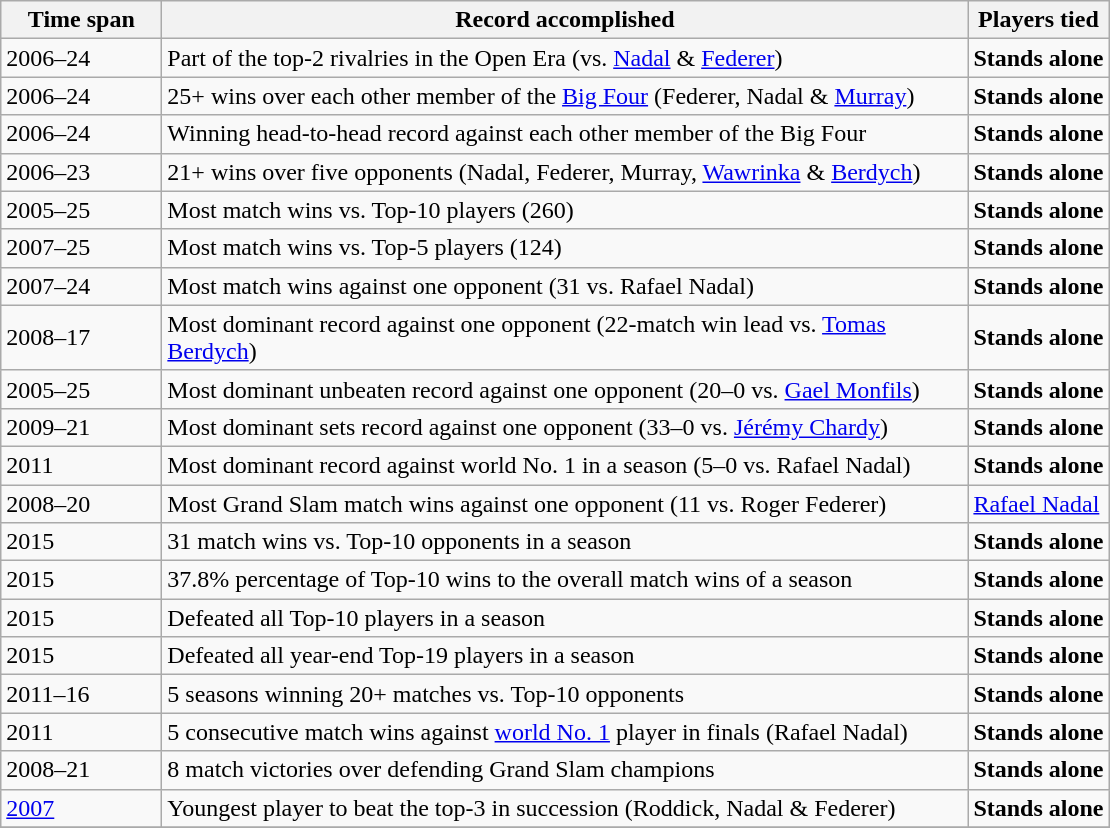<table class="wikitable">
<tr>
<th width="100">Time span</th>
<th width="530">Record accomplished</th>
<th>Players tied</th>
</tr>
<tr>
<td>2006–24</td>
<td>Part of the top-2 rivalries in the Open Era (vs. <a href='#'>Nadal</a> & <a href='#'>Federer</a>)</td>
<td><strong>Stands alone</strong></td>
</tr>
<tr>
<td>2006–24</td>
<td>25+ wins over each other member of the <a href='#'>Big Four</a> (Federer, Nadal & <a href='#'>Murray</a>)</td>
<td><strong>Stands alone</strong></td>
</tr>
<tr>
<td>2006–24</td>
<td>Winning head-to-head record against each other member of the Big Four</td>
<td><strong>Stands alone</strong></td>
</tr>
<tr>
<td>2006–23</td>
<td>21+ wins over five opponents (Nadal, Federer, Murray, <a href='#'>Wawrinka</a> & <a href='#'>Berdych</a>)</td>
<td><strong>Stands alone</strong></td>
</tr>
<tr>
<td>2005–25</td>
<td>Most match wins vs. Top-10 players (260)</td>
<td><strong>Stands alone</strong></td>
</tr>
<tr>
<td>2007–25</td>
<td>Most match wins vs. Top-5 players (124)</td>
<td><strong>Stands alone</strong></td>
</tr>
<tr>
<td>2007–24</td>
<td>Most match wins against one opponent (31 vs. Rafael Nadal)</td>
<td><strong>Stands alone</strong></td>
</tr>
<tr>
<td>2008–17</td>
<td>Most dominant record against one opponent (22-match win lead vs. <a href='#'>Tomas Berdych</a>)</td>
<td><strong>Stands alone</strong></td>
</tr>
<tr>
<td>2005–25</td>
<td>Most dominant unbeaten record against one opponent (20–0 vs. <a href='#'>Gael Monfils</a>)</td>
<td><strong>Stands alone</strong></td>
</tr>
<tr>
<td>2009–21</td>
<td>Most dominant sets record against one opponent (33–0 vs. <a href='#'>Jérémy Chardy</a>)</td>
<td><strong>Stands alone</strong></td>
</tr>
<tr>
<td>2011</td>
<td>Most dominant record against world No. 1 in a season (5–0 vs. Rafael Nadal)</td>
<td><strong>Stands alone</strong></td>
</tr>
<tr>
<td>2008–20</td>
<td>Most Grand Slam match wins against one opponent (11 vs. Roger Federer)</td>
<td><a href='#'>Rafael Nadal</a></td>
</tr>
<tr>
<td>2015</td>
<td>31 match wins vs. Top-10 opponents in a season</td>
<td><strong>Stands alone</strong></td>
</tr>
<tr>
<td>2015</td>
<td>37.8% percentage of Top-10 wins to the overall match wins of a season</td>
<td><strong>Stands alone</strong></td>
</tr>
<tr>
<td>2015</td>
<td>Defeated all Top-10 players in a season</td>
<td><strong>Stands alone</strong></td>
</tr>
<tr>
<td>2015</td>
<td>Defeated all year-end Top-19 players in a season</td>
<td><strong>Stands alone</strong></td>
</tr>
<tr>
<td>2011–16</td>
<td>5 seasons winning 20+ matches vs. Top-10 opponents</td>
<td><strong>Stands alone</strong> </td>
</tr>
<tr>
<td>2011</td>
<td>5 consecutive match wins against <a href='#'>world No. 1</a> player in finals (Rafael Nadal)</td>
<td><strong>Stands alone</strong></td>
</tr>
<tr>
<td>2008–21</td>
<td>8 match victories over defending Grand Slam champions</td>
<td><strong>Stands alone</strong></td>
</tr>
<tr>
<td><a href='#'>2007</a></td>
<td>Youngest player to beat the top-3 in succession (Roddick, Nadal & Federer)</td>
<td><strong>Stands alone</strong></td>
</tr>
<tr>
</tr>
</table>
